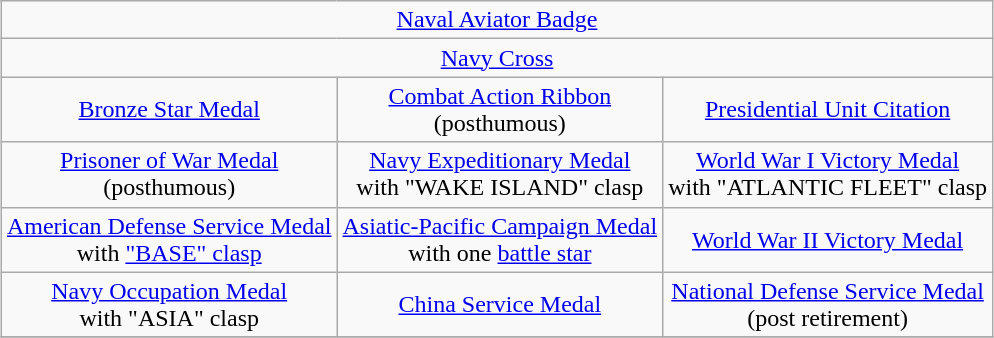<table class="wikitable" style="margin:1em auto; text-align:center;">
<tr>
<td colspan="9"><a href='#'>Naval Aviator Badge</a></td>
</tr>
<tr>
<td colspan="9"><a href='#'>Navy Cross</a></td>
</tr>
<tr>
<td colspan="3"><a href='#'>Bronze Star Medal</a></td>
<td colspan="3"><a href='#'>Combat Action Ribbon</a><br>(posthumous)</td>
<td colspan="3"><a href='#'>Presidential Unit Citation</a></td>
</tr>
<tr>
<td colspan="3"><a href='#'>Prisoner of War Medal</a><br>(posthumous)</td>
<td colspan="3"><a href='#'>Navy Expeditionary Medal</a><br>with "WAKE ISLAND" clasp</td>
<td colspan="3"><a href='#'>World War I Victory Medal</a><br>with "ATLANTIC FLEET" clasp</td>
</tr>
<tr>
<td colspan="3"><a href='#'>American Defense Service Medal</a> <br>with <a href='#'>"BASE" clasp</a></td>
<td colspan="3"><a href='#'>Asiatic-Pacific Campaign Medal</a> <br>with one <a href='#'>battle star</a></td>
<td colspan="3"><a href='#'>World War II Victory Medal</a></td>
</tr>
<tr>
<td colspan="3"><a href='#'>Navy Occupation Medal</a><br>with "ASIA" clasp</td>
<td colspan="3"><a href='#'>China Service Medal</a></td>
<td colspan="3"><a href='#'>National Defense Service Medal</a><br>(post retirement)</td>
</tr>
<tr>
</tr>
</table>
